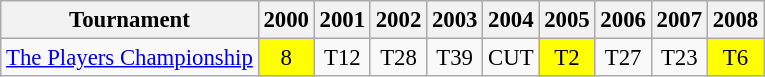<table class="wikitable" style="font-size:95%;text-align:center;">
<tr>
<th>Tournament</th>
<th>2000</th>
<th>2001</th>
<th>2002</th>
<th>2003</th>
<th>2004</th>
<th>2005</th>
<th>2006</th>
<th>2007</th>
<th>2008</th>
</tr>
<tr>
<td align=left><a href='#'>The Players Championship</a></td>
<td style="background:yellow;">8</td>
<td>T12</td>
<td>T28</td>
<td>T39</td>
<td>CUT</td>
<td style="background:yellow;">T2</td>
<td>T27</td>
<td>T23</td>
<td style="background:yellow;">T6</td>
</tr>
</table>
